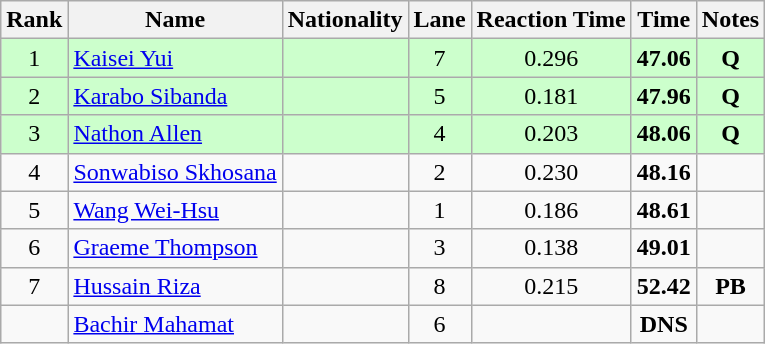<table class="wikitable sortable" style="text-align:center">
<tr>
<th>Rank</th>
<th>Name</th>
<th>Nationality</th>
<th>Lane</th>
<th>Reaction Time</th>
<th>Time</th>
<th>Notes</th>
</tr>
<tr bgcolor=ccffcc>
<td>1</td>
<td align=left><a href='#'>Kaisei Yui</a></td>
<td align=left></td>
<td>7</td>
<td>0.296</td>
<td><strong>47.06</strong></td>
<td><strong>Q</strong></td>
</tr>
<tr bgcolor=ccffcc>
<td>2</td>
<td align=left><a href='#'>Karabo Sibanda</a></td>
<td align=left></td>
<td>5</td>
<td>0.181</td>
<td><strong>47.96</strong></td>
<td><strong>Q</strong></td>
</tr>
<tr bgcolor=ccffcc>
<td>3</td>
<td align=left><a href='#'>Nathon Allen</a></td>
<td align=left></td>
<td>4</td>
<td>0.203</td>
<td><strong>48.06</strong></td>
<td><strong>Q</strong></td>
</tr>
<tr>
<td>4</td>
<td align=left><a href='#'>Sonwabiso Skhosana</a></td>
<td align=left></td>
<td>2</td>
<td>0.230</td>
<td><strong>48.16</strong></td>
<td></td>
</tr>
<tr>
<td>5</td>
<td align=left><a href='#'>Wang Wei-Hsu</a></td>
<td align=left></td>
<td>1</td>
<td>0.186</td>
<td><strong>48.61</strong></td>
<td></td>
</tr>
<tr>
<td>6</td>
<td align=left><a href='#'>Graeme Thompson</a></td>
<td align=left></td>
<td>3</td>
<td>0.138</td>
<td><strong>49.01</strong></td>
<td></td>
</tr>
<tr>
<td>7</td>
<td align=left><a href='#'>Hussain Riza</a></td>
<td align=left></td>
<td>8</td>
<td>0.215</td>
<td><strong>52.42</strong></td>
<td><strong>PB</strong></td>
</tr>
<tr>
<td></td>
<td align=left><a href='#'>Bachir Mahamat</a></td>
<td align=left></td>
<td>6</td>
<td></td>
<td><strong>DNS</strong></td>
<td></td>
</tr>
</table>
